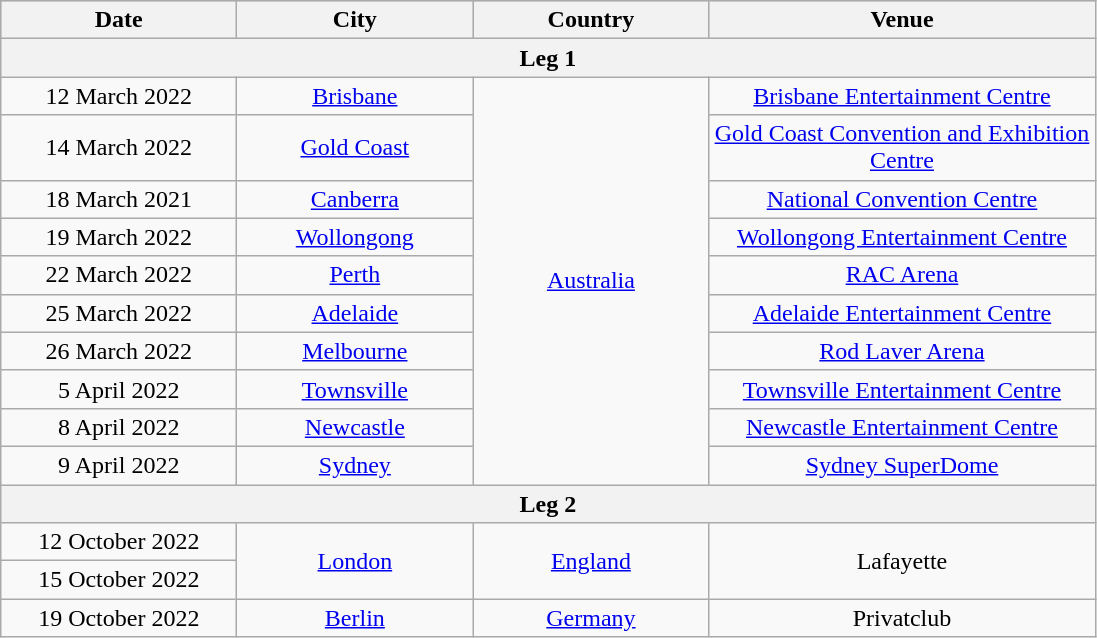<table class="wikitable" style="text-align:center;">
<tr bgcolor="#CCCCCC">
<th width="150" rowspan="1">Date</th>
<th width="150" rowspan="1">City</th>
<th width="150" rowspan="1">Country</th>
<th width="250" rowspan="1">Venue</th>
</tr>
<tr>
<th colspan="4">Leg 1</th>
</tr>
<tr>
<td>12 March 2022</td>
<td><a href='#'>Brisbane</a></td>
<td rowspan="10"><a href='#'>Australia</a></td>
<td><a href='#'>Brisbane Entertainment Centre</a></td>
</tr>
<tr>
<td>14 March 2022</td>
<td><a href='#'>Gold Coast</a></td>
<td><a href='#'>Gold Coast Convention and Exhibition Centre</a></td>
</tr>
<tr>
<td>18 March 2021</td>
<td><a href='#'>Canberra</a></td>
<td><a href='#'>National Convention Centre</a></td>
</tr>
<tr>
<td>19 March 2022</td>
<td><a href='#'>Wollongong</a></td>
<td><a href='#'>Wollongong Entertainment Centre</a></td>
</tr>
<tr>
<td>22 March 2022</td>
<td><a href='#'>Perth</a></td>
<td><a href='#'>RAC Arena</a></td>
</tr>
<tr>
<td>25 March 2022</td>
<td><a href='#'>Adelaide</a></td>
<td><a href='#'>Adelaide Entertainment Centre</a></td>
</tr>
<tr>
<td>26 March 2022</td>
<td><a href='#'>Melbourne</a></td>
<td><a href='#'>Rod Laver Arena</a></td>
</tr>
<tr>
<td>5 April 2022</td>
<td><a href='#'>Townsville</a></td>
<td><a href='#'>Townsville Entertainment Centre</a></td>
</tr>
<tr>
<td>8 April 2022</td>
<td><a href='#'>Newcastle</a></td>
<td><a href='#'>Newcastle Entertainment Centre</a></td>
</tr>
<tr>
<td>9 April 2022</td>
<td><a href='#'>Sydney</a></td>
<td><a href='#'>Sydney SuperDome</a></td>
</tr>
<tr>
<th colspan="4">Leg 2</th>
</tr>
<tr>
<td>12 October 2022</td>
<td rowspan=2><a href='#'>London</a></td>
<td rowspan=2><a href='#'>England</a></td>
<td rowspan=2>Lafayette</td>
</tr>
<tr>
<td>15 October 2022</td>
</tr>
<tr>
<td>19 October 2022</td>
<td><a href='#'>Berlin</a></td>
<td><a href='#'>Germany</a></td>
<td>Privatclub</td>
</tr>
</table>
